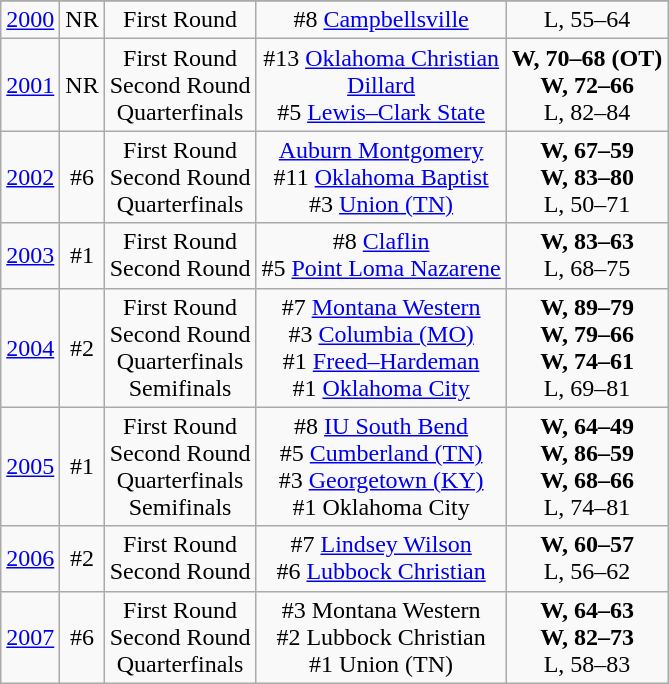<table class="wikitable" style="text-align:center">
<tr>
</tr>
<tr style="text-align:center;">
<td><a href='#'>2000</a></td>
<td>NR</td>
<td>First Round</td>
<td>#8 <a href='#'>Campbellsville</a></td>
<td>L, 55–64</td>
</tr>
<tr style="text-align:center;">
<td><a href='#'>2001</a></td>
<td>NR</td>
<td>First Round<br>Second Round<br>Quarterfinals</td>
<td>#13 <a href='#'>Oklahoma Christian</a><br><a href='#'>Dillard</a><br>#5 <a href='#'>Lewis–Clark State</a></td>
<td><strong>W, 70–68 (OT)</strong><br><strong>W, 72–66</strong><br>L, 82–84</td>
</tr>
<tr style="text-align:center;">
<td><a href='#'>2002</a></td>
<td>#6</td>
<td>First Round<br>Second Round<br>Quarterfinals</td>
<td><a href='#'>Auburn Montgomery</a><br>#11 <a href='#'>Oklahoma Baptist</a><br>#3 <a href='#'>Union (TN)</a></td>
<td><strong>W, 67–59</strong><br><strong>W, 83–80</strong><br>L, 50–71</td>
</tr>
<tr style="text-align:center;">
<td><a href='#'>2003</a></td>
<td>#1</td>
<td>First Round<br>Second Round</td>
<td>#8 <a href='#'>Claflin</a><br>#5 <a href='#'>Point Loma Nazarene</a></td>
<td><strong>W, 83–63</strong><br>L, 68–75</td>
</tr>
<tr style="text-align:center;">
<td><a href='#'>2004</a></td>
<td>#2</td>
<td>First Round<br>Second Round<br>Quarterfinals<br>Semifinals</td>
<td>#7 <a href='#'>Montana Western</a><br>#3 <a href='#'>Columbia (MO)</a><br>#1 <a href='#'>Freed–Hardeman</a><br>#1 <a href='#'>Oklahoma City</a></td>
<td><strong>W, 89–79</strong><br><strong>W, 79–66</strong><br><strong>W, 74–61</strong><br>L, 69–81</td>
</tr>
<tr style="text-align:center;">
<td><a href='#'>2005</a></td>
<td>#1</td>
<td>First Round<br>Second Round<br>Quarterfinals<br>Semifinals</td>
<td>#8 <a href='#'>IU South Bend</a><br>#5 <a href='#'>Cumberland (TN)</a><br>#3 <a href='#'>Georgetown (KY)</a><br>#1 Oklahoma City</td>
<td><strong>W, 64–49</strong><br><strong>W, 86–59</strong><br><strong>W, 68–66</strong><br>L, 74–81</td>
</tr>
<tr style="text-align:center;">
<td><a href='#'>2006</a></td>
<td>#2</td>
<td>First Round<br>Second Round</td>
<td>#7 <a href='#'>Lindsey Wilson</a><br>#6 <a href='#'>Lubbock Christian</a></td>
<td><strong>W, 60–57</strong><br>L, 56–62</td>
</tr>
<tr style="text-align:center;">
<td><a href='#'>2007</a></td>
<td>#6</td>
<td>First Round<br>Second Round<br>Quarterfinals</td>
<td>#3 Montana Western<br>#2 Lubbock Christian<br>#1 Union (TN)</td>
<td><strong>W, 64–63</strong><br><strong>W, 82–73</strong><br>L, 58–83</td>
</tr>
</table>
